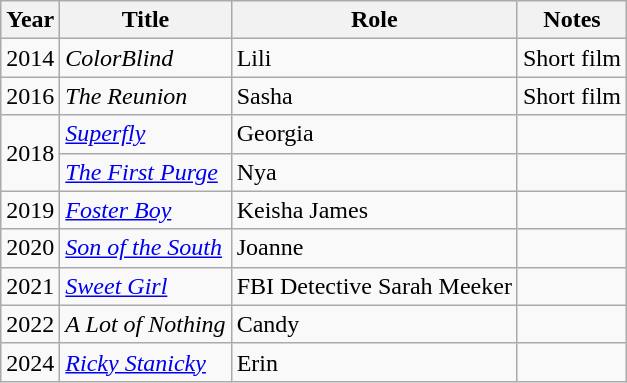<table class="wikitable sortable">
<tr>
<th>Year</th>
<th>Title</th>
<th>Role</th>
<th class="unsortable">Notes</th>
</tr>
<tr>
<td>2014</td>
<td><em>ColorBlind</em></td>
<td>Lili</td>
<td>Short film</td>
</tr>
<tr>
<td>2016</td>
<td><em>The Reunion</em></td>
<td>Sasha</td>
<td>Short film</td>
</tr>
<tr>
<td rowspan=2>2018</td>
<td><em><a href='#'>Superfly</a></em></td>
<td>Georgia</td>
<td></td>
</tr>
<tr>
<td><em><a href='#'>The First Purge</a></em></td>
<td>Nya</td>
<td></td>
</tr>
<tr>
<td>2019</td>
<td><em><a href='#'>Foster Boy</a></em></td>
<td>Keisha James</td>
<td></td>
</tr>
<tr>
<td>2020</td>
<td><em><a href='#'>Son of the South</a></em></td>
<td>Joanne</td>
<td></td>
</tr>
<tr>
<td>2021</td>
<td><em><a href='#'>Sweet Girl</a></em></td>
<td>FBI Detective Sarah Meeker</td>
<td></td>
</tr>
<tr>
<td>2022</td>
<td><em>A Lot of Nothing </em></td>
<td>Candy</td>
<td></td>
</tr>
<tr>
<td>2024</td>
<td><em><a href='#'>Ricky Stanicky</a></em></td>
<td>Erin</td>
<td></td>
</tr>
</table>
